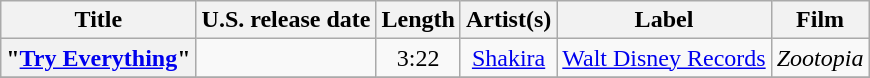<table class="wikitable plainrowheaders" style="text-align: center;">
<tr>
<th scope="col">Title</th>
<th scope="col">U.S. release date</th>
<th scope="col">Length</th>
<th scope="col">Artist(s)</th>
<th scope="col">Label</th>
<th scope="col">Film</th>
</tr>
<tr>
<th scope="row">"<a href='#'>Try Everything</a>"</th>
<td></td>
<td>3:22</td>
<td style="text-align: center;"><a href='#'>Shakira</a></td>
<td style="text-align: center;"><a href='#'>Walt Disney Records</a></td>
<td style="text-align: center;"><em>Zootopia</em></td>
</tr>
<tr>
</tr>
</table>
